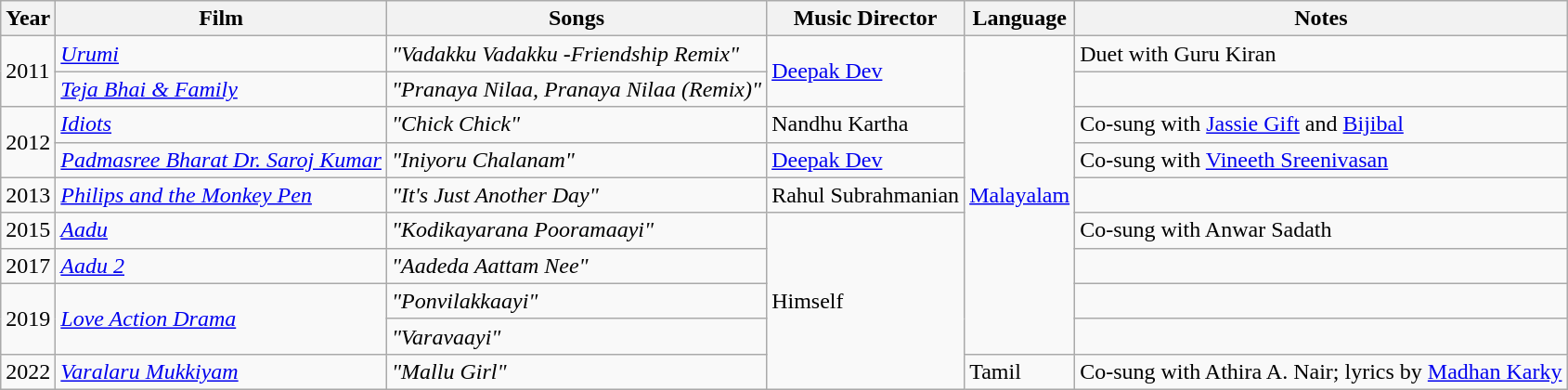<table class="wikitable sortable">
<tr>
<th>Year</th>
<th>Film</th>
<th>Songs</th>
<th>Music Director</th>
<th>Language</th>
<th>Notes</th>
</tr>
<tr>
<td rowspan="2">2011</td>
<td><em><a href='#'>Urumi</a></em></td>
<td><em>"Vadakku Vadakku -Friendship Remix"</em></td>
<td rowspan=2><a href='#'>Deepak Dev</a></td>
<td rowspan=9><a href='#'>Malayalam</a></td>
<td>Duet with Guru Kiran</td>
</tr>
<tr>
<td><em><a href='#'>Teja Bhai & Family</a></em></td>
<td><em>"Pranaya Nilaa, Pranaya Nilaa (Remix)"</em></td>
<td></td>
</tr>
<tr>
<td rowspan="2">2012</td>
<td><em><a href='#'>Idiots</a></em></td>
<td><em>"Chick Chick"</em></td>
<td>Nandhu Kartha</td>
<td>Co-sung with <a href='#'>Jassie Gift</a> and <a href='#'>Bijibal</a></td>
</tr>
<tr>
<td><em><a href='#'>Padmasree Bharat Dr. Saroj Kumar</a></em></td>
<td><em>"Iniyoru Chalanam"</em></td>
<td><a href='#'>Deepak Dev</a></td>
<td>Co-sung with <a href='#'>Vineeth Sreenivasan</a></td>
</tr>
<tr>
<td>2013</td>
<td><em><a href='#'>Philips and the Monkey Pen</a></em></td>
<td><em>"It's Just Another Day"</em></td>
<td>Rahul Subrahmanian</td>
<td></td>
</tr>
<tr>
<td>2015</td>
<td><em><a href='#'>Aadu</a></em></td>
<td><em>"Kodikayarana Pooramaayi"</em></td>
<td rowspan=5>Himself</td>
<td>Co-sung with Anwar Sadath</td>
</tr>
<tr>
<td>2017</td>
<td><em><a href='#'>Aadu 2</a></em></td>
<td><em>"Aadeda Aattam Nee"</em></td>
<td></td>
</tr>
<tr>
<td rowspan=2>2019</td>
<td rowspan=2><em><a href='#'>Love Action Drama</a></em></td>
<td><em>"Ponvilakkaayi"</em></td>
<td></td>
</tr>
<tr>
<td><em>"Varavaayi"</em></td>
<td></td>
</tr>
<tr>
<td>2022</td>
<td><em><a href='#'>Varalaru Mukkiyam</a></em></td>
<td><em>"Mallu Girl"</em></td>
<td>Tamil</td>
<td>Co-sung with Athira A. Nair; lyrics by <a href='#'>Madhan Karky</a></td>
</tr>
</table>
